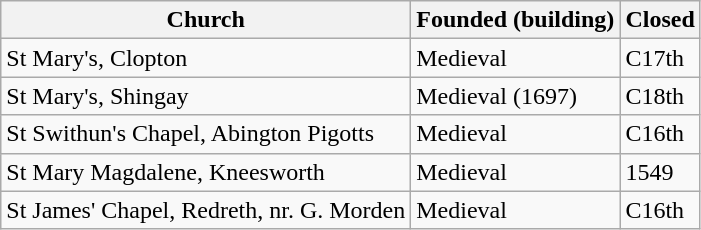<table class="wikitable">
<tr>
<th>Church</th>
<th>Founded (building)</th>
<th>Closed</th>
</tr>
<tr>
<td>St Mary's, Clopton</td>
<td>Medieval</td>
<td>C17th</td>
</tr>
<tr>
<td>St Mary's, Shingay</td>
<td>Medieval (1697)</td>
<td>C18th</td>
</tr>
<tr>
<td>St Swithun's Chapel, Abington Pigotts</td>
<td>Medieval</td>
<td>C16th</td>
</tr>
<tr>
<td>St Mary Magdalene, Kneesworth</td>
<td>Medieval</td>
<td>1549</td>
</tr>
<tr>
<td>St James' Chapel, Redreth, nr. G. Morden</td>
<td>Medieval</td>
<td>C16th</td>
</tr>
</table>
